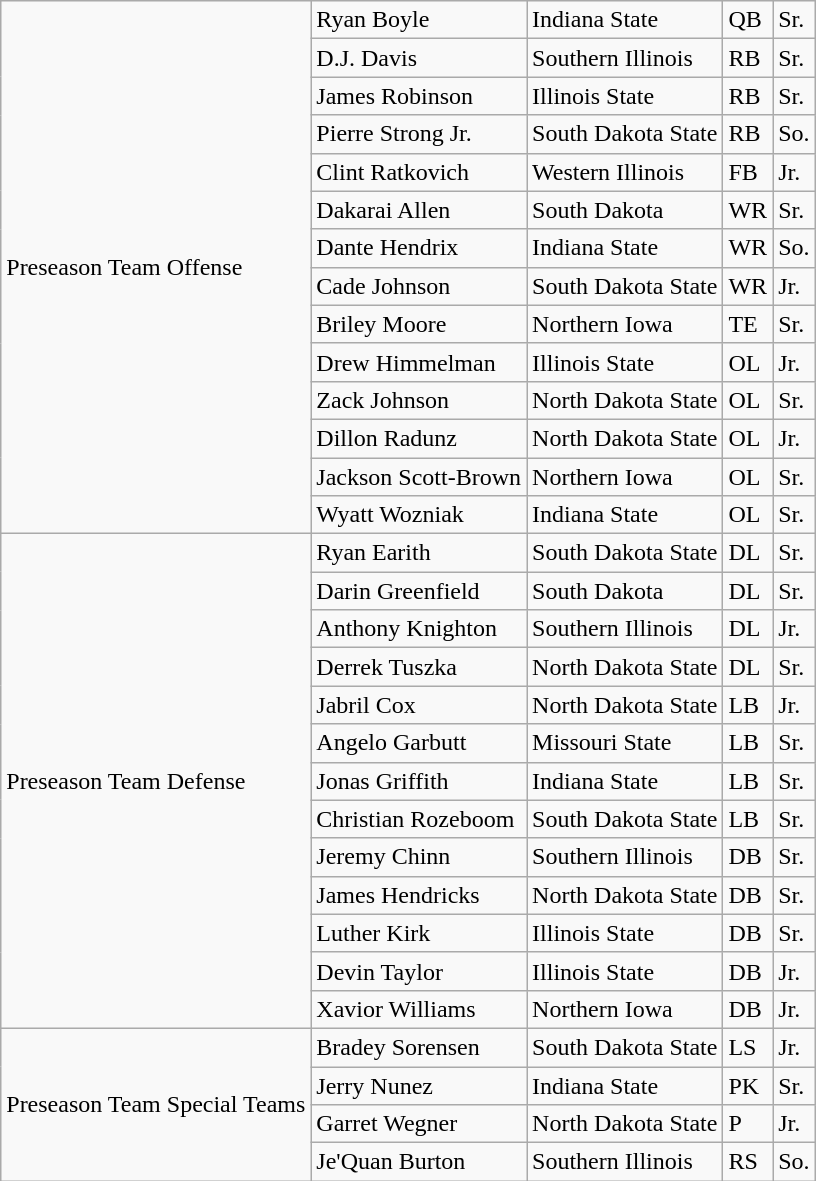<table class="wikitable">
<tr>
<td rowspan=14>Preseason Team Offense</td>
<td>Ryan Boyle</td>
<td>Indiana State</td>
<td>QB</td>
<td>Sr.</td>
</tr>
<tr>
<td>D.J. Davis</td>
<td>Southern Illinois</td>
<td>RB</td>
<td>Sr.</td>
</tr>
<tr>
<td>James Robinson</td>
<td>Illinois State</td>
<td>RB</td>
<td>Sr.</td>
</tr>
<tr>
<td>Pierre Strong Jr.</td>
<td>South Dakota State</td>
<td>RB</td>
<td>So.</td>
</tr>
<tr>
<td>Clint Ratkovich</td>
<td>Western Illinois</td>
<td>FB</td>
<td>Jr.</td>
</tr>
<tr>
<td>Dakarai Allen</td>
<td>South Dakota</td>
<td>WR</td>
<td>Sr.</td>
</tr>
<tr>
<td>Dante Hendrix</td>
<td>Indiana State</td>
<td>WR</td>
<td>So.</td>
</tr>
<tr>
<td>Cade Johnson</td>
<td>South Dakota State</td>
<td>WR</td>
<td>Jr.</td>
</tr>
<tr>
<td>Briley Moore</td>
<td>Northern Iowa</td>
<td>TE</td>
<td>Sr.</td>
</tr>
<tr>
<td>Drew Himmelman</td>
<td>Illinois State</td>
<td>OL</td>
<td>Jr.</td>
</tr>
<tr>
<td>Zack Johnson</td>
<td>North Dakota State</td>
<td>OL</td>
<td>Sr.</td>
</tr>
<tr>
<td>Dillon Radunz</td>
<td>North Dakota State</td>
<td>OL</td>
<td>Jr.</td>
</tr>
<tr>
<td>Jackson Scott-Brown</td>
<td>Northern Iowa</td>
<td>OL</td>
<td>Sr.</td>
</tr>
<tr>
<td>Wyatt Wozniak</td>
<td>Indiana State</td>
<td>OL</td>
<td>Sr.</td>
</tr>
<tr>
<td rowspan=13>Preseason Team Defense</td>
<td>Ryan Earith</td>
<td>South Dakota State</td>
<td>DL</td>
<td>Sr.</td>
</tr>
<tr>
<td>Darin Greenfield</td>
<td>South Dakota</td>
<td>DL</td>
<td>Sr.</td>
</tr>
<tr>
<td>Anthony Knighton</td>
<td>Southern Illinois</td>
<td>DL</td>
<td>Jr.</td>
</tr>
<tr>
<td>Derrek Tuszka</td>
<td>North Dakota State</td>
<td>DL</td>
<td>Sr.</td>
</tr>
<tr>
<td>Jabril Cox</td>
<td>North Dakota State</td>
<td>LB</td>
<td>Jr.</td>
</tr>
<tr>
<td>Angelo Garbutt</td>
<td>Missouri State</td>
<td>LB</td>
<td>Sr.</td>
</tr>
<tr>
<td>Jonas Griffith</td>
<td>Indiana State</td>
<td>LB</td>
<td>Sr.</td>
</tr>
<tr>
<td>Christian Rozeboom</td>
<td>South Dakota State</td>
<td>LB</td>
<td>Sr.</td>
</tr>
<tr>
<td>Jeremy Chinn</td>
<td>Southern Illinois</td>
<td>DB</td>
<td>Sr.</td>
</tr>
<tr>
<td>James Hendricks</td>
<td>North Dakota State</td>
<td>DB</td>
<td>Sr.</td>
</tr>
<tr>
<td>Luther Kirk</td>
<td>Illinois State</td>
<td>DB</td>
<td>Sr.</td>
</tr>
<tr>
<td>Devin Taylor</td>
<td>Illinois State</td>
<td>DB</td>
<td>Jr.</td>
</tr>
<tr>
<td>Xavior Williams</td>
<td>Northern Iowa</td>
<td>DB</td>
<td>Jr.</td>
</tr>
<tr>
<td rowspan=4>Preseason Team Special Teams</td>
<td>Bradey Sorensen</td>
<td>South Dakota State</td>
<td>LS</td>
<td>Jr.</td>
</tr>
<tr>
<td>Jerry Nunez</td>
<td>Indiana State</td>
<td>PK</td>
<td>Sr.</td>
</tr>
<tr>
<td>Garret Wegner</td>
<td>North Dakota State</td>
<td>P</td>
<td>Jr.</td>
</tr>
<tr>
<td>Je'Quan Burton</td>
<td>Southern Illinois</td>
<td>RS</td>
<td>So.</td>
</tr>
</table>
